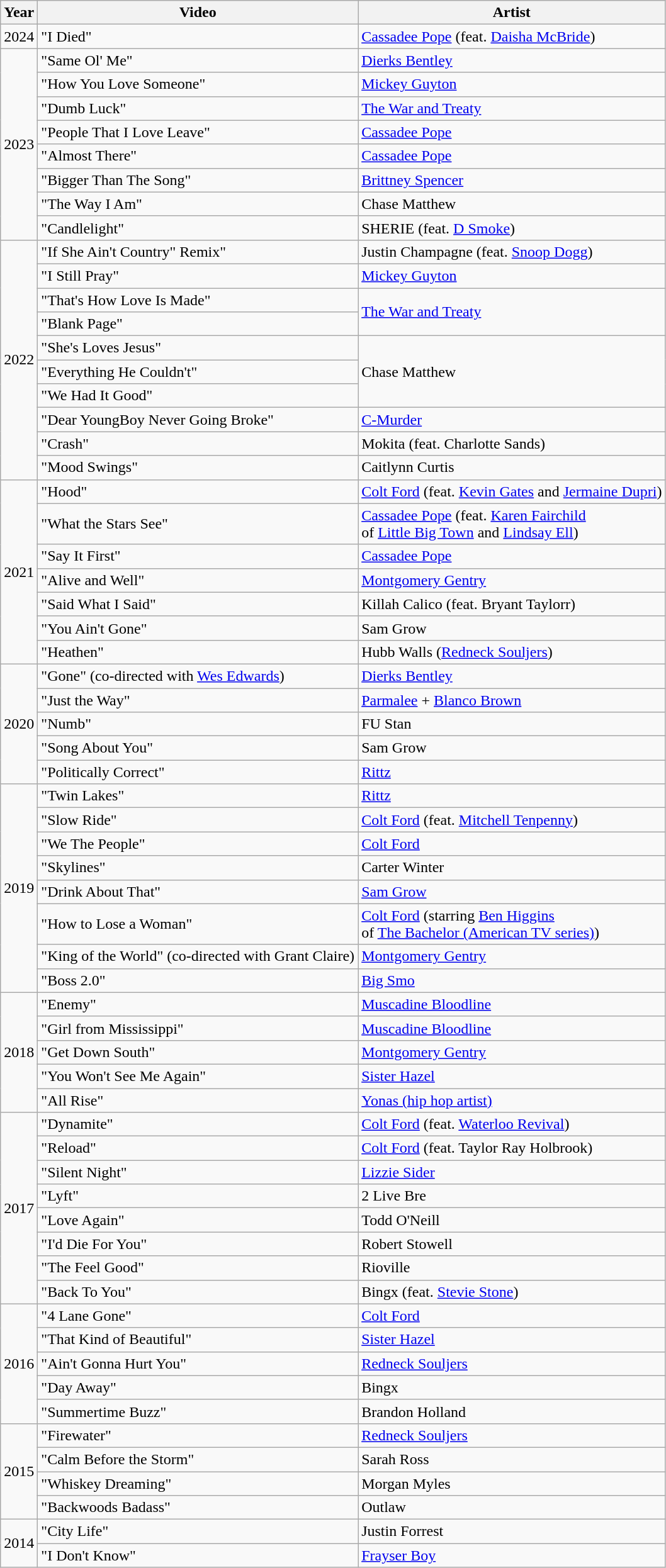<table class="wikitable">
<tr>
<th>Year</th>
<th>Video</th>
<th>Artist</th>
</tr>
<tr>
<td>2024</td>
<td>"I Died"</td>
<td><a href='#'>Cassadee Pope</a> (feat. <a href='#'>Daisha McBride</a>)</td>
</tr>
<tr>
<td rowspan="8">2023</td>
<td>"Same Ol' Me"</td>
<td><a href='#'>Dierks Bentley</a></td>
</tr>
<tr>
<td>"How You Love Someone"</td>
<td><a href='#'>Mickey Guyton</a></td>
</tr>
<tr>
<td>"Dumb Luck"</td>
<td><a href='#'>The War and Treaty</a></td>
</tr>
<tr>
<td>"People That I Love Leave"</td>
<td><a href='#'>Cassadee Pope</a></td>
</tr>
<tr>
<td>"Almost There"</td>
<td><a href='#'>Cassadee Pope</a></td>
</tr>
<tr>
<td>"Bigger Than The Song"</td>
<td><a href='#'>Brittney Spencer</a></td>
</tr>
<tr>
<td>"The Way I Am"</td>
<td>Chase Matthew</td>
</tr>
<tr>
<td>"Candlelight"</td>
<td>SHERIE (feat. <a href='#'>D Smoke</a>)</td>
</tr>
<tr>
<td rowspan="10">2022</td>
<td>"If She Ain't Country" Remix"</td>
<td>Justin Champagne (feat. <a href='#'>Snoop Dogg</a>)</td>
</tr>
<tr>
<td>"I Still Pray"</td>
<td><a href='#'>Mickey Guyton</a></td>
</tr>
<tr>
<td>"That's How Love Is Made"</td>
<td rowspan="2"><a href='#'>The War and Treaty</a></td>
</tr>
<tr>
<td>"Blank Page"</td>
</tr>
<tr>
<td>"She's Loves Jesus"</td>
<td rowspan="3">Chase Matthew</td>
</tr>
<tr>
<td>"Everything He Couldn't"</td>
</tr>
<tr>
<td>"We Had It Good"</td>
</tr>
<tr>
<td>"Dear YoungBoy Never Going Broke"</td>
<td><a href='#'>C-Murder</a></td>
</tr>
<tr>
<td>"Crash"</td>
<td>Mokita (feat. Charlotte Sands)</td>
</tr>
<tr>
<td>"Mood Swings"</td>
<td>Caitlynn Curtis</td>
</tr>
<tr>
<td rowspan="7">2021</td>
<td>"Hood"</td>
<td><a href='#'>Colt Ford</a> (feat. <a href='#'>Kevin Gates</a> and <a href='#'>Jermaine Dupri</a>)</td>
</tr>
<tr>
<td>"What the Stars See"</td>
<td><a href='#'>Cassadee Pope</a> (feat. <a href='#'>Karen Fairchild</a><br>of <a href='#'>Little Big Town</a> and <a href='#'>Lindsay Ell</a>)</td>
</tr>
<tr>
<td>"Say It First"</td>
<td><a href='#'>Cassadee Pope</a></td>
</tr>
<tr>
<td>"Alive and Well"</td>
<td><a href='#'>Montgomery Gentry</a></td>
</tr>
<tr>
<td>"Said What I Said"</td>
<td>Killah Calico (feat. Bryant Taylorr)</td>
</tr>
<tr>
<td>"You Ain't Gone"</td>
<td>Sam Grow</td>
</tr>
<tr>
<td>"Heathen"</td>
<td>Hubb Walls (<a href='#'>Redneck Souljers</a>)</td>
</tr>
<tr>
<td rowspan="5">2020</td>
<td>"Gone" (co-directed with <a href='#'>Wes Edwards</a>)</td>
<td><a href='#'>Dierks Bentley</a></td>
</tr>
<tr>
<td>"Just the Way"</td>
<td><a href='#'>Parmalee</a> + <a href='#'>Blanco Brown</a></td>
</tr>
<tr>
<td>"Numb"</td>
<td>FU Stan</td>
</tr>
<tr>
<td>"Song About You"</td>
<td>Sam Grow</td>
</tr>
<tr>
<td>"Politically Correct"</td>
<td><a href='#'>Rittz</a></td>
</tr>
<tr>
<td rowspan="8">2019</td>
<td>"Twin Lakes"</td>
<td><a href='#'>Rittz</a></td>
</tr>
<tr>
<td>"Slow Ride"</td>
<td><a href='#'>Colt Ford</a> (feat. <a href='#'>Mitchell Tenpenny</a>)</td>
</tr>
<tr>
<td>"We The People"</td>
<td><a href='#'>Colt Ford</a></td>
</tr>
<tr>
<td>"Skylines"</td>
<td>Carter Winter</td>
</tr>
<tr>
<td>"Drink About That"</td>
<td><a href='#'>Sam Grow</a></td>
</tr>
<tr>
<td>"How to Lose a Woman"</td>
<td><a href='#'>Colt Ford</a> (starring <a href='#'>Ben Higgins</a><br>of <a href='#'>The Bachelor (American TV series)</a>)</td>
</tr>
<tr>
<td>"King of the World" (co-directed with Grant Claire)</td>
<td><a href='#'>Montgomery Gentry</a></td>
</tr>
<tr>
<td>"Boss 2.0"</td>
<td><a href='#'>Big Smo</a></td>
</tr>
<tr>
<td rowspan="5">2018</td>
<td>"Enemy"</td>
<td><a href='#'>Muscadine Bloodline</a></td>
</tr>
<tr>
<td>"Girl from Mississippi"</td>
<td><a href='#'>Muscadine Bloodline</a></td>
</tr>
<tr>
<td>"Get Down South"</td>
<td><a href='#'>Montgomery Gentry</a></td>
</tr>
<tr>
<td>"You Won't See Me Again"</td>
<td><a href='#'>Sister Hazel</a></td>
</tr>
<tr>
<td>"All Rise"</td>
<td><a href='#'>Yonas (hip hop artist)</a></td>
</tr>
<tr>
<td rowspan="8">2017</td>
<td>"Dynamite"</td>
<td><a href='#'>Colt Ford</a> (feat. <a href='#'>Waterloo Revival</a>)</td>
</tr>
<tr>
<td>"Reload"</td>
<td><a href='#'>Colt Ford</a> (feat. Taylor Ray Holbrook)</td>
</tr>
<tr>
<td>"Silent Night"</td>
<td><a href='#'>Lizzie Sider</a></td>
</tr>
<tr>
<td>"Lyft"</td>
<td>2 Live Bre</td>
</tr>
<tr>
<td>"Love Again"</td>
<td>Todd O'Neill</td>
</tr>
<tr>
<td>"I'd Die For You"</td>
<td>Robert Stowell</td>
</tr>
<tr>
<td>"The Feel Good"</td>
<td>Rioville</td>
</tr>
<tr>
<td>"Back To You"</td>
<td>Bingx (feat. <a href='#'>Stevie Stone</a>)</td>
</tr>
<tr>
<td rowspan="5">2016</td>
<td>"4 Lane Gone"</td>
<td><a href='#'>Colt Ford</a></td>
</tr>
<tr>
<td>"That Kind of Beautiful"</td>
<td><a href='#'>Sister Hazel</a></td>
</tr>
<tr>
<td>"Ain't Gonna Hurt You"</td>
<td><a href='#'>Redneck Souljers</a></td>
</tr>
<tr>
<td>"Day Away"</td>
<td>Bingx</td>
</tr>
<tr>
<td>"Summertime Buzz"</td>
<td>Brandon Holland</td>
</tr>
<tr>
<td rowspan="4">2015</td>
<td>"Firewater"</td>
<td><a href='#'>Redneck Souljers</a></td>
</tr>
<tr>
<td>"Calm Before the Storm"</td>
<td>Sarah Ross</td>
</tr>
<tr>
<td>"Whiskey Dreaming"</td>
<td>Morgan Myles</td>
</tr>
<tr>
<td>"Backwoods Badass"</td>
<td>Outlaw</td>
</tr>
<tr>
<td rowspan="2">2014</td>
<td>"City Life"</td>
<td>Justin Forrest</td>
</tr>
<tr>
<td>"I Don't Know"</td>
<td><a href='#'>Frayser Boy</a></td>
</tr>
</table>
